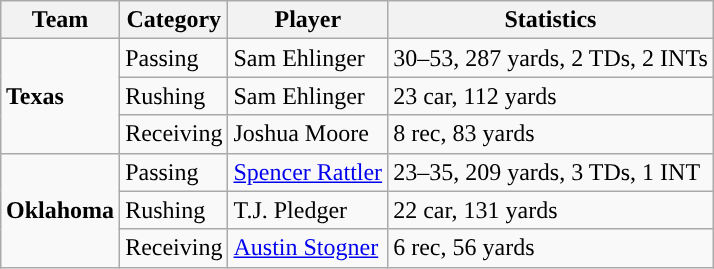<table class="wikitable" style="float: right;">
<tr>
<th>Team</th>
<th>Category</th>
<th>Player</th>
<th>Statistics</th>
</tr>
<tr>
<td rowspan=3><strong>Texas</strong></td>
<td>Passing</td>
<td>Sam Ehlinger</td>
<td>30–53, 287 yards, 2 TDs, 2 INTs</td>
</tr>
<tr>
<td>Rushing</td>
<td>Sam Ehlinger</td>
<td>23 car, 112 yards</td>
</tr>
<tr>
<td>Receiving</td>
<td>Joshua Moore</td>
<td>8 rec, 83 yards</td>
</tr>
<tr>
<td rowspan=3><strong>Oklahoma</strong></td>
<td>Passing</td>
<td><a href='#'>Spencer Rattler</a></td>
<td>23–35, 209 yards, 3 TDs, 1 INT</td>
</tr>
<tr>
<td>Rushing</td>
<td>T.J. Pledger</td>
<td>22 car, 131 yards</td>
</tr>
<tr>
<td>Receiving</td>
<td><a href='#'>Austin Stogner</a></td>
<td>6 rec, 56 yards</td>
</tr>
</table>
